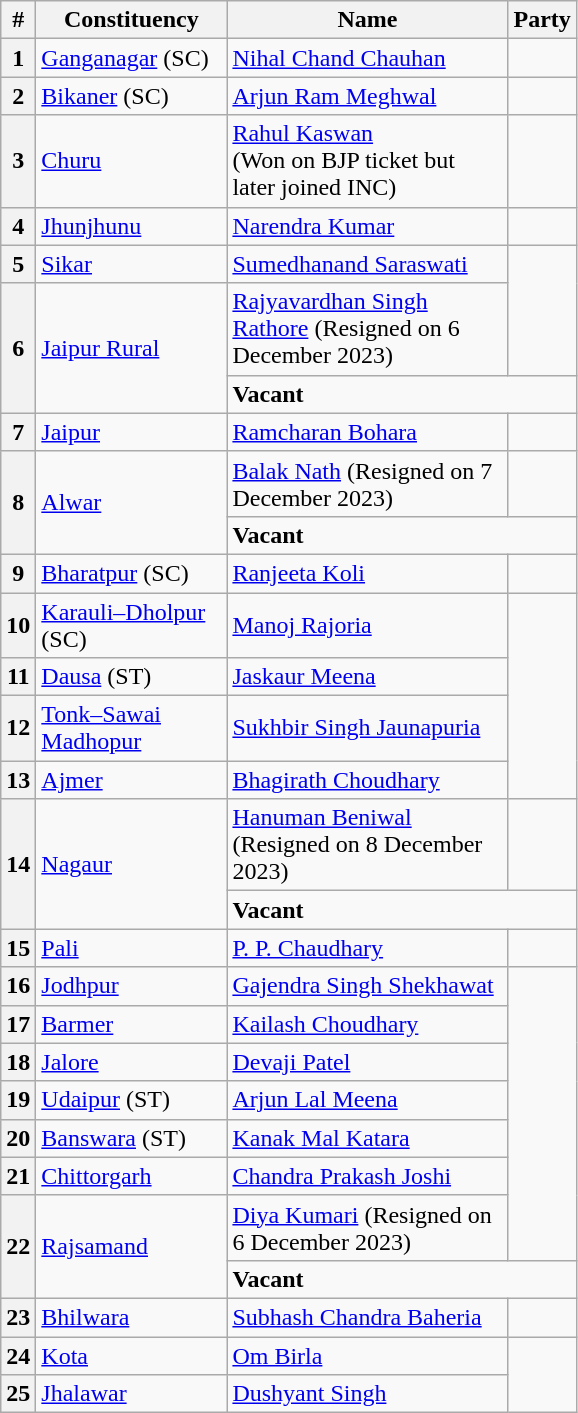<table class="wikitable sortable">
<tr>
<th>#</th>
<th style="width:120px">Constituency</th>
<th style="width:180px">Name</th>
<th colspan=2>Party</th>
</tr>
<tr>
<th>1</th>
<td><a href='#'>Ganganagar</a> (SC)</td>
<td><a href='#'>Nihal Chand Chauhan</a></td>
<td></td>
</tr>
<tr>
<th>2</th>
<td><a href='#'>Bikaner</a> (SC)</td>
<td><a href='#'>Arjun Ram Meghwal</a></td>
</tr>
<tr>
<th>3</th>
<td><a href='#'>Churu</a></td>
<td><a href='#'>Rahul Kaswan</a><br>(Won on BJP ticket but later joined INC)</td>
<td></td>
</tr>
<tr>
<th>4</th>
<td><a href='#'>Jhunjhunu</a></td>
<td><a href='#'>Narendra Kumar</a></td>
<td></td>
</tr>
<tr>
<th>5</th>
<td><a href='#'>Sikar</a></td>
<td><a href='#'>Sumedhanand Saraswati</a></td>
</tr>
<tr>
<th rowspan="2">6</th>
<td rowspan="2"><a href='#'>Jaipur Rural</a></td>
<td><a href='#'>Rajyavardhan Singh Rathore</a> (Resigned on 6 December 2023)</td>
</tr>
<tr>
<td colspan="3"><strong>Vacant</strong></td>
</tr>
<tr>
<th>7</th>
<td><a href='#'>Jaipur</a></td>
<td><a href='#'>Ramcharan Bohara</a></td>
<td></td>
</tr>
<tr>
<th rowspan="2">8</th>
<td rowspan="2"><a href='#'>Alwar</a></td>
<td><a href='#'>Balak Nath</a> (Resigned on 7 December 2023)</td>
</tr>
<tr>
<td colspan="3"><strong>Vacant</strong></td>
</tr>
<tr>
<th>9</th>
<td><a href='#'>Bharatpur</a> (SC)</td>
<td><a href='#'>Ranjeeta Koli</a></td>
<td></td>
</tr>
<tr>
<th>10</th>
<td><a href='#'>Karauli–Dholpur</a> (SC)</td>
<td><a href='#'>Manoj Rajoria</a></td>
</tr>
<tr>
<th>11</th>
<td><a href='#'>Dausa</a> (ST)</td>
<td><a href='#'>Jaskaur Meena</a></td>
</tr>
<tr>
<th>12</th>
<td><a href='#'>Tonk–Sawai Madhopur</a></td>
<td><a href='#'>Sukhbir Singh Jaunapuria</a></td>
</tr>
<tr>
<th>13</th>
<td><a href='#'>Ajmer</a></td>
<td><a href='#'>Bhagirath Choudhary</a></td>
</tr>
<tr>
<th rowspan="2">14</th>
<td rowspan="2"><a href='#'>Nagaur</a></td>
<td><a href='#'>Hanuman Beniwal</a> (Resigned on 8 December 2023)</td>
<td></td>
</tr>
<tr>
<td colspan="3"><strong>Vacant</strong></td>
</tr>
<tr>
<th>15</th>
<td><a href='#'>Pali</a></td>
<td><a href='#'>P. P. Chaudhary</a></td>
<td></td>
</tr>
<tr>
<th>16</th>
<td><a href='#'>Jodhpur</a></td>
<td><a href='#'>Gajendra Singh Shekhawat</a></td>
</tr>
<tr>
<th>17</th>
<td><a href='#'>Barmer</a></td>
<td><a href='#'>Kailash Choudhary</a></td>
</tr>
<tr>
<th>18</th>
<td><a href='#'>Jalore</a></td>
<td><a href='#'>Devaji Patel</a></td>
</tr>
<tr>
<th>19</th>
<td><a href='#'>Udaipur</a> (ST)</td>
<td><a href='#'>Arjun Lal Meena</a></td>
</tr>
<tr>
<th>20</th>
<td><a href='#'>Banswara</a> (ST)</td>
<td><a href='#'>Kanak Mal Katara</a></td>
</tr>
<tr>
<th>21</th>
<td><a href='#'>Chittorgarh</a></td>
<td><a href='#'>Chandra Prakash Joshi</a></td>
</tr>
<tr>
<th rowspan="2">22</th>
<td rowspan="2"><a href='#'>Rajsamand</a></td>
<td><a href='#'>Diya Kumari</a> (Resigned on 6 December 2023)</td>
</tr>
<tr>
<td colspan="3"><strong>Vacant</strong></td>
</tr>
<tr>
<th>23</th>
<td><a href='#'>Bhilwara</a></td>
<td><a href='#'>Subhash Chandra Baheria</a></td>
<td></td>
</tr>
<tr>
<th>24</th>
<td><a href='#'>Kota</a></td>
<td><a href='#'>Om Birla</a></td>
</tr>
<tr>
<th>25</th>
<td><a href='#'>Jhalawar</a></td>
<td><a href='#'>Dushyant Singh</a></td>
</tr>
</table>
